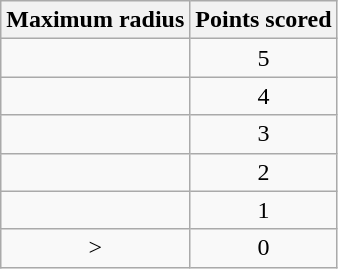<table class="wikitable" style="text-align:center; margin: 0.9em 1.5em 0.36em 0em;">
<tr>
<th>Maximum radius</th>
<th>Points scored</th>
</tr>
<tr>
<td></td>
<td>5</td>
</tr>
<tr>
<td></td>
<td>4</td>
</tr>
<tr>
<td></td>
<td>3</td>
</tr>
<tr>
<td></td>
<td>2</td>
</tr>
<tr>
<td></td>
<td>1</td>
</tr>
<tr>
<td>> </td>
<td>0</td>
</tr>
</table>
